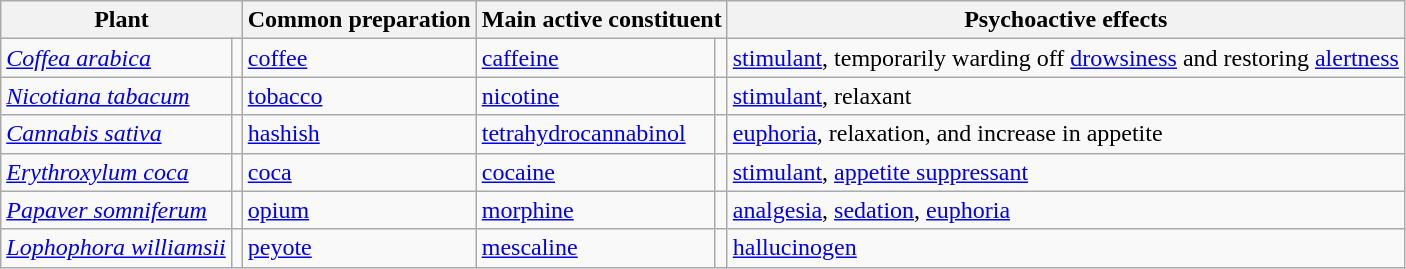<table class="wikitable" border="1">
<tr>
<th colspan="2">Plant</th>
<th>Common preparation</th>
<th colspan="2">Main active constituent</th>
<th>Psychoactive effects</th>
</tr>
<tr>
<td><em><a href='#'>Coffea arabica</a></em></td>
<td></td>
<td><a href='#'>coffee</a></td>
<td><a href='#'>caffeine</a></td>
<td></td>
<td><a href='#'>stimulant</a>, temporarily warding off <a href='#'>drowsiness</a> and restoring <a href='#'>alertness</a></td>
</tr>
<tr>
<td><em><a href='#'>Nicotiana tabacum</a></em></td>
<td></td>
<td><a href='#'>tobacco</a></td>
<td><a href='#'>nicotine</a></td>
<td></td>
<td><a href='#'>stimulant</a>, relaxant</td>
</tr>
<tr>
<td><em><a href='#'>Cannabis sativa</a></em></td>
<td></td>
<td><a href='#'>hashish</a></td>
<td><a href='#'>tetrahydrocannabinol</a></td>
<td></td>
<td><a href='#'>euphoria</a>, relaxation, and increase in appetite</td>
</tr>
<tr>
<td><em><a href='#'>Erythroxylum coca</a></em></td>
<td></td>
<td><a href='#'>coca</a></td>
<td><a href='#'>cocaine</a></td>
<td></td>
<td><a href='#'>stimulant</a>, <a href='#'>appetite suppressant</a></td>
</tr>
<tr>
<td><em><a href='#'>Papaver somniferum</a></em></td>
<td></td>
<td><a href='#'>opium</a></td>
<td><a href='#'>morphine</a></td>
<td></td>
<td><a href='#'>analgesia</a>, <a href='#'>sedation</a>, <a href='#'>euphoria</a></td>
</tr>
<tr>
<td><em><a href='#'>Lophophora williamsii</a></em></td>
<td></td>
<td><a href='#'>peyote</a></td>
<td><a href='#'>mescaline</a></td>
<td></td>
<td><a href='#'>hallucinogen</a></td>
</tr>
</table>
